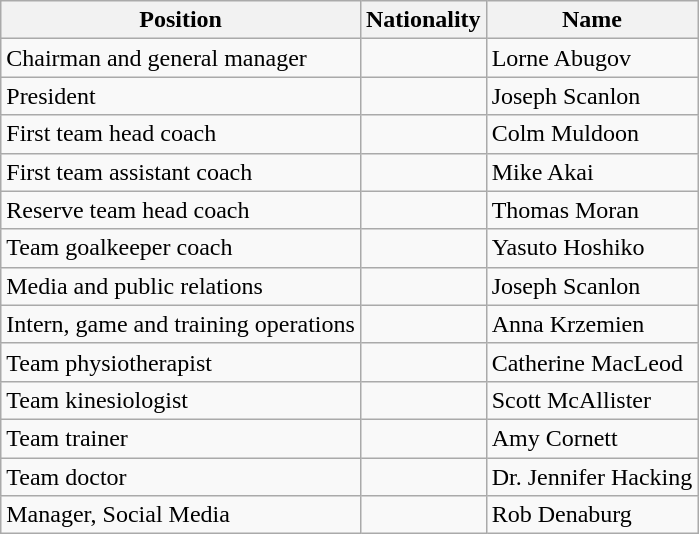<table class="wikitable">
<tr>
<th>Position</th>
<th>Nationality</th>
<th>Name</th>
</tr>
<tr>
<td>Chairman and general manager</td>
<td></td>
<td>Lorne Abugov</td>
</tr>
<tr>
<td>President</td>
<td></td>
<td>Joseph Scanlon</td>
</tr>
<tr>
<td>First team head coach</td>
<td></td>
<td>Colm Muldoon</td>
</tr>
<tr>
<td>First team assistant coach</td>
<td></td>
<td>Mike Akai</td>
</tr>
<tr>
<td>Reserve team head coach</td>
<td></td>
<td>Thomas Moran</td>
</tr>
<tr>
<td>Team goalkeeper coach</td>
<td></td>
<td>Yasuto Hoshiko</td>
</tr>
<tr>
<td>Media and public relations</td>
<td></td>
<td>Joseph Scanlon</td>
</tr>
<tr>
<td>Intern, game and training operations</td>
<td></td>
<td>Anna Krzemien</td>
</tr>
<tr>
<td>Team physiotherapist</td>
<td></td>
<td>Catherine MacLeod</td>
</tr>
<tr>
<td>Team kinesiologist</td>
<td></td>
<td>Scott McAllister</td>
</tr>
<tr>
<td>Team trainer</td>
<td></td>
<td>Amy Cornett</td>
</tr>
<tr>
<td>Team doctor</td>
<td></td>
<td>Dr. Jennifer Hacking</td>
</tr>
<tr>
<td>Manager, Social Media</td>
<td></td>
<td>Rob Denaburg</td>
</tr>
</table>
